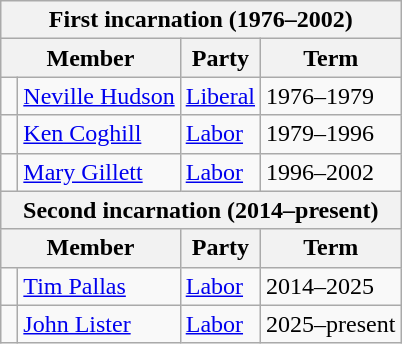<table class="wikitable">
<tr>
<th colspan="4">First incarnation (1976–2002)</th>
</tr>
<tr>
<th colspan="2">Member</th>
<th>Party</th>
<th>Term</th>
</tr>
<tr>
<td> </td>
<td><a href='#'>Neville Hudson</a></td>
<td><a href='#'>Liberal</a></td>
<td>1976–1979</td>
</tr>
<tr>
<td> </td>
<td><a href='#'>Ken Coghill</a></td>
<td><a href='#'>Labor</a></td>
<td>1979–1996</td>
</tr>
<tr>
<td> </td>
<td><a href='#'>Mary Gillett</a></td>
<td><a href='#'>Labor</a></td>
<td>1996–2002</td>
</tr>
<tr>
<th colspan="4">Second incarnation (2014–present)</th>
</tr>
<tr>
<th colspan="2">Member</th>
<th>Party</th>
<th>Term</th>
</tr>
<tr>
<td> </td>
<td><a href='#'>Tim Pallas</a></td>
<td><a href='#'>Labor</a></td>
<td>2014–2025</td>
</tr>
<tr>
<td> </td>
<td><a href='#'>John Lister</a></td>
<td><a href='#'>Labor</a></td>
<td>2025–present</td>
</tr>
</table>
